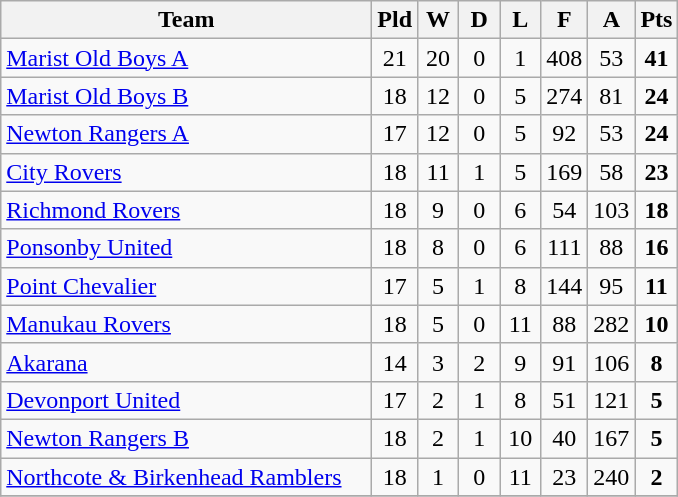<table class="wikitable" style="text-align:center;">
<tr>
<th width=240>Team</th>
<th width=20 abbr="Played">Pld</th>
<th width=20 abbr="Won">W</th>
<th width=20 abbr="Drawn">D</th>
<th width=20 abbr="Lost">L</th>
<th width=20 abbr="For">F</th>
<th width=20 abbr="Against">A</th>
<th width=20 abbr="Points">Pts</th>
</tr>
<tr>
<td style="text-align:left;"><a href='#'>Marist Old Boys A</a></td>
<td>21</td>
<td>20</td>
<td>0</td>
<td>1</td>
<td>408</td>
<td>53</td>
<td><strong>41</strong></td>
</tr>
<tr>
<td style="text-align:left;"><a href='#'>Marist Old Boys B</a></td>
<td>18</td>
<td>12</td>
<td>0</td>
<td>5</td>
<td>274</td>
<td>81</td>
<td><strong>24</strong></td>
</tr>
<tr>
<td style="text-align:left;"><a href='#'>Newton Rangers A</a></td>
<td>17</td>
<td>12</td>
<td>0</td>
<td>5</td>
<td>92</td>
<td>53</td>
<td><strong>24</strong></td>
</tr>
<tr>
<td style="text-align:left;"><a href='#'>City Rovers</a></td>
<td>18</td>
<td>11</td>
<td>1</td>
<td>5</td>
<td>169</td>
<td>58</td>
<td><strong>23</strong></td>
</tr>
<tr>
<td style="text-align:left;"><a href='#'>Richmond Rovers</a></td>
<td>18</td>
<td>9</td>
<td>0</td>
<td>6</td>
<td>54</td>
<td>103</td>
<td><strong>18</strong></td>
</tr>
<tr>
<td style="text-align:left;"><a href='#'>Ponsonby United</a></td>
<td>18</td>
<td>8</td>
<td>0</td>
<td>6</td>
<td>111</td>
<td>88</td>
<td><strong>16</strong></td>
</tr>
<tr>
<td style="text-align:left;"><a href='#'>Point Chevalier</a></td>
<td>17</td>
<td>5</td>
<td>1</td>
<td>8</td>
<td>144</td>
<td>95</td>
<td><strong>11</strong></td>
</tr>
<tr>
<td style="text-align:left;"><a href='#'>Manukau Rovers</a></td>
<td>18</td>
<td>5</td>
<td>0</td>
<td>11</td>
<td>88</td>
<td>282</td>
<td><strong>10</strong></td>
</tr>
<tr>
<td style="text-align:left;"><a href='#'>Akarana</a></td>
<td>14</td>
<td>3</td>
<td>2</td>
<td>9</td>
<td>91</td>
<td>106</td>
<td><strong>8</strong></td>
</tr>
<tr>
<td style="text-align:left;"><a href='#'>Devonport United</a></td>
<td>17</td>
<td>2</td>
<td>1</td>
<td>8</td>
<td>51</td>
<td>121</td>
<td><strong>5</strong></td>
</tr>
<tr>
<td style="text-align:left;"><a href='#'>Newton Rangers B</a></td>
<td>18</td>
<td>2</td>
<td>1</td>
<td>10</td>
<td>40</td>
<td>167</td>
<td><strong>5</strong></td>
</tr>
<tr>
<td style="text-align:left;"><a href='#'>Northcote & Birkenhead Ramblers</a></td>
<td>18</td>
<td>1</td>
<td>0</td>
<td>11</td>
<td>23</td>
<td>240</td>
<td><strong>2</strong></td>
</tr>
<tr>
</tr>
</table>
